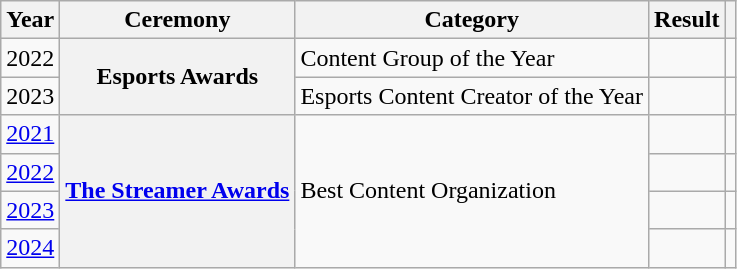<table class="wikitable plainrowheaders sortable">
<tr>
<th scope="col">Year</th>
<th scope="col">Ceremony</th>
<th scope="col">Category</th>
<th scope="col">Result</th>
<th class="unsortable" scope="col"></th>
</tr>
<tr>
<td>2022</td>
<th rowspan="2" scope="row">Esports Awards</th>
<td>Content Group of the Year</td>
<td></td>
<td align="center"></td>
</tr>
<tr>
<td>2023</td>
<td>Esports Content Creator of the Year</td>
<td></td>
<td align="center"></td>
</tr>
<tr>
<td><a href='#'>2021</a></td>
<th rowspan="4" scope="row"><a href='#'>The Streamer Awards</a></th>
<td rowspan="4">Best Content Organization</td>
<td></td>
<td align="center"></td>
</tr>
<tr>
<td><a href='#'>2022</a></td>
<td></td>
<td align="center"></td>
</tr>
<tr>
<td><a href='#'>2023</a></td>
<td></td>
<td align="center"></td>
</tr>
<tr>
<td><a href='#'>2024</a></td>
<td></td>
<td align="center"></td>
</tr>
</table>
